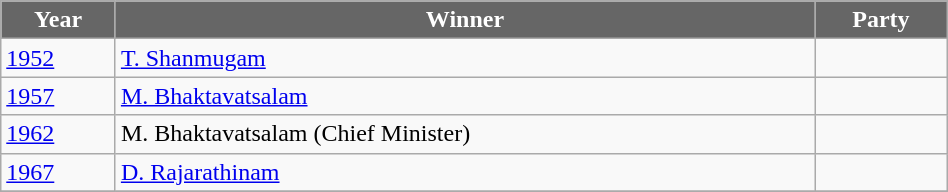<table class="wikitable" width="50%">
<tr>
<th style="background-color:#666666; color:white">Year</th>
<th style="background-color:#666666; color:white">Winner</th>
<th style="background-color:#666666; color:white" colspan="2">Party</th>
</tr>
<tr>
<td><a href='#'>1952</a></td>
<td><a href='#'>T. Shanmugam</a></td>
<td></td>
</tr>
<tr>
<td><a href='#'>1957</a></td>
<td><a href='#'>M. Bhaktavatsalam</a></td>
<td></td>
</tr>
<tr>
<td><a href='#'>1962</a></td>
<td>M. Bhaktavatsalam (Chief Minister)</td>
<td></td>
</tr>
<tr>
<td><a href='#'>1967</a></td>
<td><a href='#'>D. Rajarathinam</a></td>
<td></td>
</tr>
<tr>
</tr>
</table>
